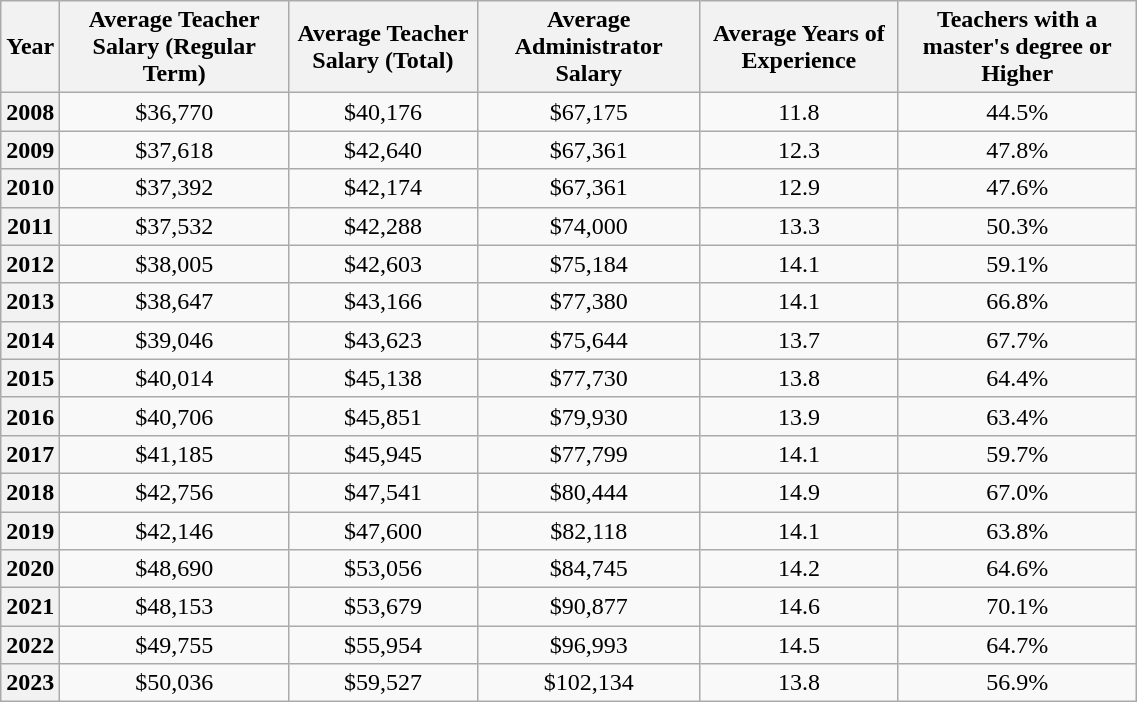<table class="wikitable sortable mw-collapsible mw-collapsed" style="text-align: center; width: 60%;">
<tr style="text-align: center;">
<th scope=col>Year</th>
<th scope=col>Average Teacher Salary (Regular Term)</th>
<th scope=col>Average Teacher Salary (Total)</th>
<th scope=col>Average Administrator Salary</th>
<th scope=col>Average Years of Experience</th>
<th scope=col>Teachers with a master's degree or Higher</th>
</tr>
<tr style="text-align: center;">
<th scope=row>2008</th>
<td>$36,770</td>
<td>$40,176</td>
<td>$67,175</td>
<td>11.8</td>
<td>44.5%</td>
</tr>
<tr style="text-align: center;">
<th scope=row>2009</th>
<td>$37,618</td>
<td>$42,640</td>
<td>$67,361</td>
<td>12.3</td>
<td>47.8%</td>
</tr>
<tr style="text-align: center;">
<th scope=row>2010</th>
<td>$37,392</td>
<td>$42,174</td>
<td>$67,361</td>
<td>12.9</td>
<td>47.6%</td>
</tr>
<tr style="text-align: center;">
<th scope=row>2011</th>
<td>$37,532</td>
<td>$42,288</td>
<td>$74,000</td>
<td>13.3</td>
<td>50.3%</td>
</tr>
<tr style="text-align: center;">
<th scope=row>2012</th>
<td>$38,005</td>
<td>$42,603</td>
<td>$75,184</td>
<td>14.1</td>
<td>59.1%</td>
</tr>
<tr style="text-align: center;">
<th scope=row>2013</th>
<td>$38,647</td>
<td>$43,166</td>
<td>$77,380</td>
<td>14.1</td>
<td>66.8%</td>
</tr>
<tr style="text-align: center;">
<th scope=row>2014</th>
<td>$39,046</td>
<td>$43,623</td>
<td>$75,644</td>
<td>13.7</td>
<td>67.7%</td>
</tr>
<tr style="text-align: center;">
<th scope=row>2015</th>
<td>$40,014</td>
<td>$45,138</td>
<td>$77,730</td>
<td>13.8</td>
<td>64.4%</td>
</tr>
<tr style="text-align: center;">
<th scope=row>2016</th>
<td>$40,706</td>
<td>$45,851</td>
<td>$79,930</td>
<td>13.9</td>
<td>63.4%</td>
</tr>
<tr style="text-align: center;">
<th scope=row>2017</th>
<td>$41,185</td>
<td>$45,945</td>
<td>$77,799</td>
<td>14.1</td>
<td>59.7%</td>
</tr>
<tr style="text-align: center;">
<th scope=row>2018</th>
<td>$42,756</td>
<td>$47,541</td>
<td>$80,444</td>
<td>14.9</td>
<td>67.0%</td>
</tr>
<tr style="text-align: center;">
<th scope=row>2019</th>
<td>$42,146</td>
<td>$47,600</td>
<td>$82,118</td>
<td>14.1</td>
<td>63.8%</td>
</tr>
<tr style="text-align: center;">
<th scope=row>2020</th>
<td>$48,690</td>
<td>$53,056</td>
<td>$84,745</td>
<td>14.2</td>
<td>64.6%</td>
</tr>
<tr style="text-align: center;">
<th scope=row>2021</th>
<td>$48,153</td>
<td>$53,679</td>
<td>$90,877</td>
<td>14.6</td>
<td>70.1%</td>
</tr>
<tr style="text-align: center;">
<th scope=row>2022</th>
<td>$49,755</td>
<td>$55,954</td>
<td>$96,993</td>
<td>14.5</td>
<td>64.7%</td>
</tr>
<tr style="text-align: center;">
<th scope=row>2023</th>
<td>$50,036</td>
<td>$59,527</td>
<td>$102,134</td>
<td>13.8</td>
<td>56.9%</td>
</tr>
</table>
